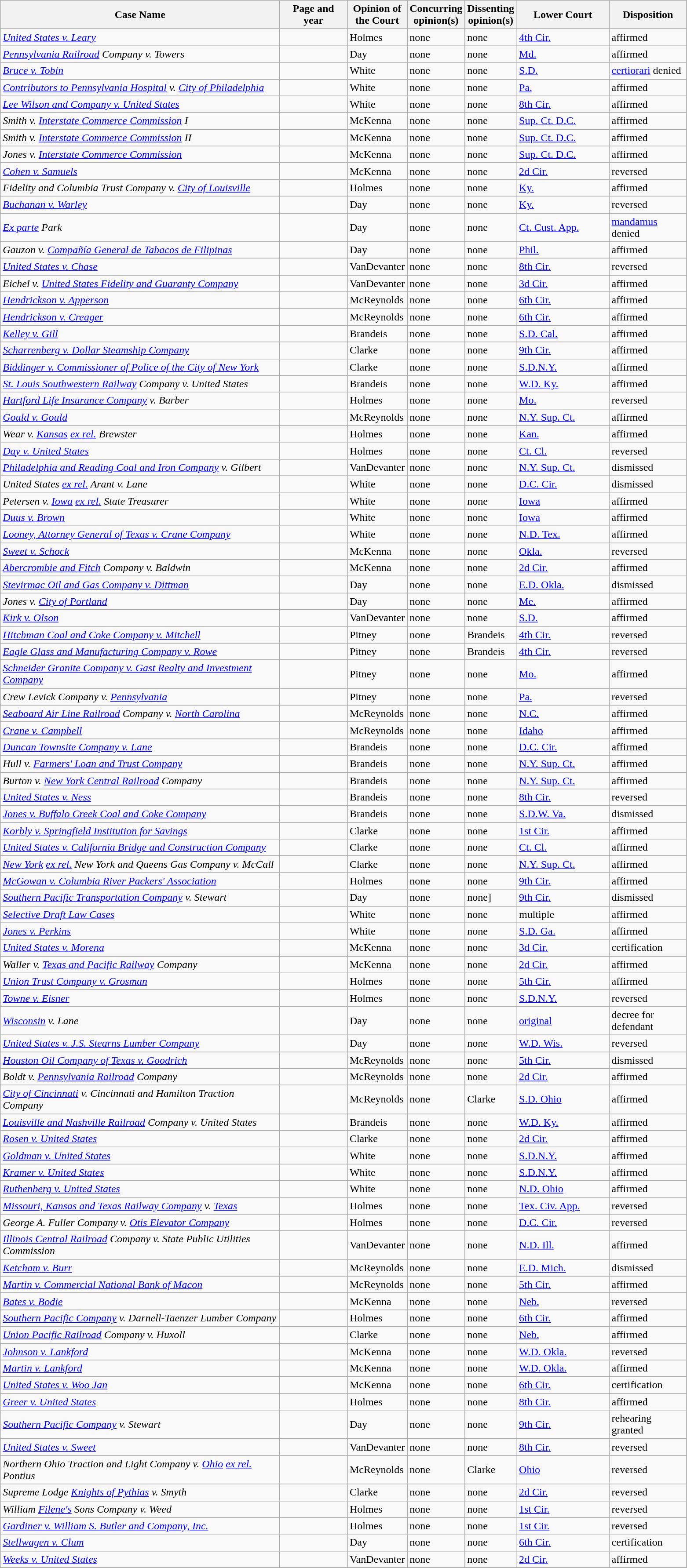<table class="wikitable sortable">
<tr>
<th scope="col" style="width: 416px;">Case Name</th>
<th scope="col" style="width: 95px;">Page and year</th>
<th scope="col" style="width: 10px;">Opinion of the Court</th>
<th scope="col" style="width: 10px;">Concurring opinion(s)</th>
<th scope="col" style="width: 10px;">Dissenting opinion(s)</th>
<th scope="col" style="width: 133px;">Lower Court</th>
<th scope="col" style="width: 110px;">Disposition</th>
</tr>
<tr>
<td><em><a href='#'>United States v. Leary</a></em></td>
<td align="right"></td>
<td>Holmes</td>
<td>none</td>
<td>none</td>
<td><a href='#'>4th Cir.</a></td>
<td>affirmed</td>
</tr>
<tr>
<td><em><a href='#'>Pennsylvania Railroad</a> Company v. Towers</em></td>
<td align="right"></td>
<td>Day</td>
<td>none</td>
<td>none</td>
<td><a href='#'>Md.</a></td>
<td>affirmed</td>
</tr>
<tr>
<td><em><a href='#'>Bruce v. Tobin</a></em></td>
<td align="right"></td>
<td>White</td>
<td>none</td>
<td>none</td>
<td><a href='#'>S.D.</a></td>
<td><a href='#'>certiorari</a> denied</td>
</tr>
<tr>
<td><em><a href='#'>Contributors to Pennsylvania Hospital</a> v. <a href='#'>City of Philadelphia</a></em></td>
<td align="right"></td>
<td>White</td>
<td>none</td>
<td>none</td>
<td><a href='#'>Pa.</a></td>
<td>affirmed</td>
</tr>
<tr>
<td><em><a href='#'>Lee Wilson and Company v. United States</a></em></td>
<td align="right"></td>
<td>White</td>
<td>none</td>
<td>none</td>
<td><a href='#'>8th Cir.</a></td>
<td>affirmed</td>
</tr>
<tr>
<td><em>Smith v. <a href='#'>Interstate Commerce Commission</a> I</em></td>
<td align="right"></td>
<td>McKenna</td>
<td>none</td>
<td>none</td>
<td><a href='#'>Sup. Ct. D.C.</a></td>
<td>affirmed</td>
</tr>
<tr>
<td><em>Smith v. <a href='#'>Interstate Commerce Commission</a> II</em></td>
<td align="right"></td>
<td>McKenna</td>
<td>none</td>
<td>none</td>
<td><a href='#'>Sup. Ct. D.C.</a></td>
<td>affirmed</td>
</tr>
<tr>
<td><em>Jones v. <a href='#'>Interstate Commerce Commission</a></em></td>
<td align="right"></td>
<td>McKenna</td>
<td>none</td>
<td>none</td>
<td><a href='#'>Sup. Ct. D.C.</a></td>
<td>affirmed</td>
</tr>
<tr>
<td><em><a href='#'>Cohen v. Samuels</a></em></td>
<td align="right"></td>
<td>McKenna</td>
<td>none</td>
<td>none</td>
<td><a href='#'>2d Cir.</a></td>
<td>reversed</td>
</tr>
<tr>
<td><em>Fidelity and Columbia Trust Company v. <a href='#'>City of Louisville</a></em></td>
<td align="right"></td>
<td>Holmes</td>
<td>none</td>
<td>none</td>
<td><a href='#'>Ky.</a></td>
<td>affirmed</td>
</tr>
<tr>
<td><em><a href='#'>Buchanan v. Warley</a></em></td>
<td align="right"></td>
<td>Day</td>
<td>none</td>
<td>none</td>
<td><a href='#'>Ky.</a></td>
<td>reversed</td>
</tr>
<tr>
<td><em><a href='#'>Ex parte</a> Park</em></td>
<td align="right"></td>
<td>Day</td>
<td>none</td>
<td>none</td>
<td><a href='#'>Ct. Cust. App.</a></td>
<td><a href='#'>mandamus</a> denied</td>
</tr>
<tr>
<td><em>Gauzon v. <a href='#'>Compañía General de Tabacos de Filipinas</a></em></td>
<td align="right"></td>
<td>Day</td>
<td>none</td>
<td>none</td>
<td><a href='#'>Phil.</a></td>
<td>affirmed</td>
</tr>
<tr>
<td><em><a href='#'>United States v. Chase</a></em></td>
<td align="right"></td>
<td>VanDevanter</td>
<td>none</td>
<td>none</td>
<td><a href='#'>8th Cir.</a></td>
<td>reversed</td>
</tr>
<tr>
<td><em>Eichel v. <a href='#'>United States Fidelity and Guaranty Company</a></em></td>
<td align="right"></td>
<td>VanDevanter</td>
<td>none</td>
<td>none</td>
<td><a href='#'>3d Cir.</a></td>
<td>affirmed</td>
</tr>
<tr>
<td><em><a href='#'>Hendrickson v. Apperson</a></em></td>
<td align="right"></td>
<td>McReynolds</td>
<td>none</td>
<td>none</td>
<td><a href='#'>6th Cir.</a></td>
<td>affirmed</td>
</tr>
<tr>
<td><em><a href='#'>Hendrickson v. Creager</a></em></td>
<td align="right"></td>
<td>McReynolds</td>
<td>none</td>
<td>none</td>
<td><a href='#'>6th Cir.</a></td>
<td>affirmed</td>
</tr>
<tr>
<td><em><a href='#'>Kelley v. Gill</a></em></td>
<td align="right"></td>
<td>Brandeis</td>
<td>none</td>
<td>none</td>
<td><a href='#'>S.D. Cal.</a></td>
<td>affirmed</td>
</tr>
<tr>
<td><em><a href='#'>Scharrenberg v. Dollar Steamship Company</a></em></td>
<td align="right"></td>
<td>Clarke</td>
<td>none</td>
<td>none</td>
<td><a href='#'>9th Cir.</a></td>
<td>affirmed</td>
</tr>
<tr>
<td><em><a href='#'>Biddinger v. Commissioner of Police of the City of New York</a></em></td>
<td align="right"></td>
<td>Clarke</td>
<td>none</td>
<td>none</td>
<td><a href='#'>S.D.N.Y.</a></td>
<td>affirmed</td>
</tr>
<tr>
<td><em><a href='#'>St. Louis Southwestern Railway</a> Company v. United States</em></td>
<td align="right"></td>
<td>Brandeis</td>
<td>none</td>
<td>none</td>
<td><a href='#'>W.D. Ky.</a></td>
<td>affirmed</td>
</tr>
<tr>
<td><em><a href='#'>Hartford Life Insurance Company</a> v. Barber</em></td>
<td align="right"></td>
<td>Holmes</td>
<td>none</td>
<td>none</td>
<td><a href='#'>Mo.</a></td>
<td>reversed</td>
</tr>
<tr>
<td><em><a href='#'>Gould v. Gould</a></em></td>
<td align="right"></td>
<td>McReynolds</td>
<td>none</td>
<td>none</td>
<td><a href='#'>N.Y. Sup. Ct.</a></td>
<td>affirmed</td>
</tr>
<tr>
<td><em>Wear v. <a href='#'>Kansas</a> <a href='#'>ex rel.</a> Brewster</em></td>
<td align="right"></td>
<td>Holmes</td>
<td>none</td>
<td>none</td>
<td><a href='#'>Kan.</a></td>
<td>affirmed</td>
</tr>
<tr>
<td><em><a href='#'>Day v. United States</a></em></td>
<td align="right"></td>
<td>Holmes</td>
<td>none</td>
<td>none</td>
<td><a href='#'>Ct. Cl.</a></td>
<td>reversed</td>
</tr>
<tr>
<td><em><a href='#'>Philadelphia and Reading Coal and Iron Company</a> v. Gilbert</em></td>
<td align="right"></td>
<td>VanDevanter</td>
<td>none</td>
<td>none</td>
<td><a href='#'>N.Y. Sup. Ct.</a></td>
<td>dismissed</td>
</tr>
<tr>
<td><em>United States <a href='#'>ex rel.</a> Arant v. Lane</em></td>
<td align="right"></td>
<td>White</td>
<td>none</td>
<td>none</td>
<td><a href='#'>D.C. Cir.</a></td>
<td>dismissed</td>
</tr>
<tr>
<td><em>Petersen v. <a href='#'>Iowa</a> <a href='#'>ex rel.</a> State Treasurer</em></td>
<td align="right"></td>
<td>White</td>
<td>none</td>
<td>none</td>
<td><a href='#'>Iowa</a></td>
<td>affirmed</td>
</tr>
<tr>
<td><em><a href='#'>Duus v. Brown</a></em></td>
<td align="right"></td>
<td>White</td>
<td>none</td>
<td>none</td>
<td><a href='#'>Iowa</a></td>
<td>affirmed</td>
</tr>
<tr>
<td><em><a href='#'>Looney, Attorney General of Texas v. Crane Company</a></em></td>
<td align="right"></td>
<td>White</td>
<td>none</td>
<td>none</td>
<td><a href='#'>N.D. Tex.</a></td>
<td>affirmed</td>
</tr>
<tr>
<td><em><a href='#'>Sweet v. Schock</a></em></td>
<td align="right"></td>
<td>McKenna</td>
<td>none</td>
<td>none</td>
<td><a href='#'>Okla.</a></td>
<td>reversed</td>
</tr>
<tr>
<td><em><a href='#'>Abercrombie and Fitch</a> Company v. Baldwin</em></td>
<td align="right"></td>
<td>McKenna</td>
<td>none</td>
<td>none</td>
<td><a href='#'>2d Cir.</a></td>
<td>affirmed</td>
</tr>
<tr>
<td><em><a href='#'>Stevirmac Oil and Gas Company v. Dittman</a></em></td>
<td align="right"></td>
<td>Day</td>
<td>none</td>
<td>none</td>
<td><a href='#'>E.D. Okla.</a></td>
<td>dismissed</td>
</tr>
<tr>
<td><em>Jones v. <a href='#'>City of Portland</a></em></td>
<td align="right"></td>
<td>Day</td>
<td>none</td>
<td>none</td>
<td><a href='#'>Me.</a></td>
<td>affirmed</td>
</tr>
<tr>
<td><em><a href='#'>Kirk v. Olson</a></em></td>
<td align="right"></td>
<td>VanDevanter</td>
<td>none</td>
<td>none</td>
<td><a href='#'>S.D.</a></td>
<td>affirmed</td>
</tr>
<tr>
<td><em><a href='#'>Hitchman Coal and Coke Company v. Mitchell</a></em></td>
<td align="right"></td>
<td>Pitney</td>
<td>none</td>
<td>Brandeis</td>
<td><a href='#'>4th Cir.</a></td>
<td>reversed</td>
</tr>
<tr>
<td><em><a href='#'>Eagle Glass and Manufacturing Company v. Rowe</a></em></td>
<td align="right"></td>
<td>Pitney</td>
<td>none</td>
<td>Brandeis</td>
<td><a href='#'>4th Cir.</a></td>
<td>reversed</td>
</tr>
<tr>
<td><em><a href='#'>Schneider Granite Company v. Gast Realty and Investment Company</a></em></td>
<td align="right"></td>
<td>Pitney</td>
<td>none</td>
<td>none</td>
<td><a href='#'>Mo.</a></td>
<td>affirmed</td>
</tr>
<tr>
<td><em>Crew Levick Company v. <a href='#'>Pennsylvania</a></em></td>
<td align="right"></td>
<td>Pitney</td>
<td>none</td>
<td>none</td>
<td><a href='#'>Pa.</a></td>
<td>reversed</td>
</tr>
<tr>
<td><em><a href='#'>Seaboard Air Line Railroad</a> Company v. <a href='#'>North Carolina</a></em></td>
<td align="right"></td>
<td>McReynolds</td>
<td>none</td>
<td>none</td>
<td><a href='#'>N.C.</a></td>
<td>affirmed</td>
</tr>
<tr>
<td><em><a href='#'>Crane v. Campbell</a></em></td>
<td align="right"></td>
<td>McReynolds</td>
<td>none</td>
<td>none</td>
<td><a href='#'>Idaho</a></td>
<td>affirmed</td>
</tr>
<tr>
<td><em><a href='#'>Duncan Townsite Company v. Lane</a></em></td>
<td align="right"></td>
<td>Brandeis</td>
<td>none</td>
<td>none</td>
<td><a href='#'>D.C. Cir.</a></td>
<td>affirmed</td>
</tr>
<tr>
<td><em>Hull v. <a href='#'>Farmers' Loan and Trust Company</a></em></td>
<td align="right"></td>
<td>Brandeis</td>
<td>none</td>
<td>none</td>
<td><a href='#'>N.Y. Sup. Ct.</a></td>
<td>affirmed</td>
</tr>
<tr>
<td><em>Burton v. <a href='#'>New York Central Railroad</a> Company</em></td>
<td align="right"></td>
<td>Brandeis</td>
<td>none</td>
<td>none</td>
<td><a href='#'>N.Y. Sup. Ct.</a></td>
<td>affirmed</td>
</tr>
<tr>
<td><em><a href='#'>United States v. Ness</a></em></td>
<td align="right"></td>
<td>Brandeis</td>
<td>none</td>
<td>none</td>
<td><a href='#'>8th Cir.</a></td>
<td>reversed</td>
</tr>
<tr>
<td><em><a href='#'>Jones v. Buffalo Creek Coal and Coke Company</a></em></td>
<td align="right"></td>
<td>Brandeis</td>
<td>none</td>
<td>none</td>
<td><a href='#'>S.D.W. Va.</a></td>
<td>dismissed</td>
</tr>
<tr>
<td><em><a href='#'>Korbly v. Springfield Institution for Savings</a></em></td>
<td align="right"></td>
<td>Clarke</td>
<td>none</td>
<td>none</td>
<td><a href='#'>1st Cir.</a></td>
<td>affirmed</td>
</tr>
<tr>
<td><em><a href='#'>United States v. California Bridge and Construction Company</a></em></td>
<td align="right"></td>
<td>Clarke</td>
<td>none</td>
<td>none</td>
<td><a href='#'>Ct. Cl.</a></td>
<td>affirmed</td>
</tr>
<tr>
<td><em><a href='#'>New York</a> <a href='#'>ex rel.</a> New York and Queens Gas Company v. McCall</em></td>
<td align="right"></td>
<td>Clarke</td>
<td>none</td>
<td>none</td>
<td><a href='#'>N.Y. Sup. Ct.</a></td>
<td>affirmed</td>
</tr>
<tr>
<td><em><a href='#'>McGowan v. Columbia River Packers' Association</a></em></td>
<td align="right"></td>
<td>Holmes</td>
<td>none</td>
<td>none</td>
<td><a href='#'>9th Cir.</a></td>
<td>affirmed</td>
</tr>
<tr>
<td><em><a href='#'>Southern Pacific Transportation Company</a> v. Stewart</em></td>
<td align="right"></td>
<td>Day</td>
<td>none</td>
<td>none]</td>
<td><a href='#'>9th Cir.</a></td>
<td>dismissed</td>
</tr>
<tr>
<td><em><a href='#'>Selective Draft Law Cases</a></em></td>
<td align="right"></td>
<td>White</td>
<td>none</td>
<td>none</td>
<td>multiple</td>
<td>affirmed</td>
</tr>
<tr>
<td><em><a href='#'>Jones v. Perkins</a></em></td>
<td align="right"></td>
<td>White</td>
<td>none</td>
<td>none</td>
<td><a href='#'>S.D. Ga.</a></td>
<td>affirmed</td>
</tr>
<tr>
<td><em><a href='#'>United States v. Morena</a></em></td>
<td align="right"></td>
<td>McKenna</td>
<td>none</td>
<td>none</td>
<td><a href='#'>3d Cir.</a></td>
<td>certification</td>
</tr>
<tr>
<td><em>Waller v. <a href='#'>Texas and Pacific Railway</a> Company</em></td>
<td align="right"></td>
<td>McKenna</td>
<td>none</td>
<td>none</td>
<td><a href='#'>2d Cir.</a></td>
<td>affirmed</td>
</tr>
<tr>
<td><em><a href='#'>Union Trust Company v. Grosman</a></em></td>
<td align="right"></td>
<td>Holmes</td>
<td>none</td>
<td>none</td>
<td><a href='#'>5th Cir.</a></td>
<td>affirmed</td>
</tr>
<tr>
<td><em><a href='#'>Towne v. Eisner</a></em></td>
<td align="right"></td>
<td>Holmes</td>
<td>none</td>
<td>none</td>
<td><a href='#'>S.D.N.Y.</a></td>
<td>reversed</td>
</tr>
<tr>
<td><em><a href='#'>Wisconsin</a> v. Lane</em></td>
<td align="right"></td>
<td>Day</td>
<td>none</td>
<td>none</td>
<td><a href='#'>original</a></td>
<td>decree for defendant</td>
</tr>
<tr>
<td><em><a href='#'>United States v. J.S. Stearns Lumber Company</a></em></td>
<td align="right"></td>
<td>Day</td>
<td>none</td>
<td>none</td>
<td><a href='#'>W.D. Wis.</a></td>
<td>reversed</td>
</tr>
<tr>
<td><em><a href='#'>Houston Oil Company of Texas v. Goodrich</a></em></td>
<td align="right"></td>
<td>McReynolds</td>
<td>none</td>
<td>none</td>
<td><a href='#'>5th Cir.</a></td>
<td>dismissed</td>
</tr>
<tr>
<td><em>Boldt v. <a href='#'>Pennsylvania Railroad</a> Company</em></td>
<td align="right"></td>
<td>McReynolds</td>
<td>none</td>
<td>none</td>
<td><a href='#'>2d Cir.</a></td>
<td>affirmed</td>
</tr>
<tr>
<td><em><a href='#'>City of Cincinnati</a> v. Cincinnati and Hamilton Traction Company</em></td>
<td align="right"></td>
<td>McReynolds</td>
<td>none</td>
<td>Clarke</td>
<td><a href='#'>S.D. Ohio</a></td>
<td>affirmed</td>
</tr>
<tr>
<td><em><a href='#'>Louisville and Nashville Railroad</a> Company v. United States</em></td>
<td align="right"></td>
<td>Brandeis</td>
<td>none</td>
<td>none</td>
<td><a href='#'>W.D. Ky.</a></td>
<td>affirmed</td>
</tr>
<tr>
<td><em><a href='#'>Rosen v. United States</a></em></td>
<td align="right"></td>
<td>Clarke</td>
<td>none</td>
<td>none</td>
<td><a href='#'>2d Cir.</a></td>
<td>affirmed</td>
</tr>
<tr>
<td><em><a href='#'>Goldman v. United States</a></em></td>
<td align="right"></td>
<td>White</td>
<td>none</td>
<td>none</td>
<td><a href='#'>S.D.N.Y.</a></td>
<td>affirmed</td>
</tr>
<tr>
<td><em><a href='#'>Kramer v. United States</a></em></td>
<td align="right"></td>
<td>White</td>
<td>none</td>
<td>none</td>
<td><a href='#'>S.D.N.Y.</a></td>
<td>affirmed</td>
</tr>
<tr>
<td><em><a href='#'>Ruthenberg v. United States</a></em></td>
<td align="right"></td>
<td>White</td>
<td>none</td>
<td>none</td>
<td><a href='#'>N.D. Ohio</a></td>
<td>affirmed</td>
</tr>
<tr>
<td><em><a href='#'>Missouri, Kansas and Texas Railway Company</a> v. <a href='#'>Texas</a></em></td>
<td align="right"></td>
<td>Holmes</td>
<td>none</td>
<td>none</td>
<td><a href='#'>Tex. Civ. App.</a></td>
<td>reversed</td>
</tr>
<tr>
<td><em>George A. Fuller Company v. <a href='#'>Otis Elevator Company</a></em></td>
<td align="right"></td>
<td>Holmes</td>
<td>none</td>
<td>none</td>
<td><a href='#'>D.C. Cir.</a></td>
<td>reversed</td>
</tr>
<tr>
<td><em><a href='#'>Illinois Central Railroad</a> Company v. State Public Utilities Commission</em></td>
<td align="right"></td>
<td>VanDevanter</td>
<td>none</td>
<td>none</td>
<td><a href='#'>N.D. Ill.</a></td>
<td>affirmed</td>
</tr>
<tr>
<td><em><a href='#'>Ketcham v. Burr</a></em></td>
<td align="right"></td>
<td>McReynolds</td>
<td>none</td>
<td>none</td>
<td><a href='#'>E.D. Mich.</a></td>
<td>dismissed</td>
</tr>
<tr>
<td><em><a href='#'>Martin v. Commercial National Bank of Macon</a></em></td>
<td align="right"></td>
<td>McReynolds</td>
<td>none</td>
<td>none</td>
<td><a href='#'>5th Cir.</a></td>
<td>affirmed</td>
</tr>
<tr>
<td><em><a href='#'>Bates v. Bodie</a></em></td>
<td align="right"></td>
<td>McKenna</td>
<td>none</td>
<td>none</td>
<td><a href='#'>Neb.</a></td>
<td>reversed</td>
</tr>
<tr>
<td><em><a href='#'>Southern Pacific Company</a> v. Darnell-Taenzer Lumber Company</em></td>
<td align="right"></td>
<td>Holmes</td>
<td>none</td>
<td>none</td>
<td><a href='#'>6th Cir.</a></td>
<td>affirmed</td>
</tr>
<tr>
<td><em><a href='#'>Union Pacific Railroad</a> Company v. Huxoll</em></td>
<td align="right"></td>
<td>Clarke</td>
<td>none</td>
<td>none</td>
<td><a href='#'>Neb.</a></td>
<td>affirmed</td>
</tr>
<tr>
<td><em><a href='#'>Johnson v. Lankford</a></em></td>
<td align="right"></td>
<td>McKenna</td>
<td>none</td>
<td>none</td>
<td><a href='#'>W.D. Okla.</a></td>
<td>reversed</td>
</tr>
<tr>
<td><em><a href='#'>Martin v. Lankford</a></em></td>
<td align="right"></td>
<td>McKenna</td>
<td>none</td>
<td>none</td>
<td><a href='#'>W.D. Okla.</a></td>
<td>affirmed</td>
</tr>
<tr>
<td><em><a href='#'>United States v. Woo Jan</a></em></td>
<td align="right"></td>
<td>McKenna</td>
<td>none</td>
<td>none</td>
<td><a href='#'>6th Cir.</a></td>
<td>certification</td>
</tr>
<tr>
<td><em><a href='#'>Greer v. United States</a></em></td>
<td align="right"></td>
<td>Holmes</td>
<td>none</td>
<td>none</td>
<td><a href='#'>8th Cir.</a></td>
<td>affirmed</td>
</tr>
<tr>
<td><em><a href='#'>Southern Pacific Company</a> v. Stewart</em></td>
<td align="right"></td>
<td>Day</td>
<td>none</td>
<td>none</td>
<td><a href='#'>9th Cir.</a></td>
<td>rehearing granted</td>
</tr>
<tr>
<td><em><a href='#'>United States v. Sweet</a></em></td>
<td align="right"></td>
<td>VanDevanter</td>
<td>none</td>
<td>none</td>
<td><a href='#'>8th Cir.</a></td>
<td>reversed</td>
</tr>
<tr>
<td><em>Northern Ohio Traction and Light Company v. <a href='#'>Ohio</a> <a href='#'>ex rel.</a> Pontius</em></td>
<td align="right"></td>
<td>McReynolds</td>
<td>none</td>
<td>Clarke</td>
<td><a href='#'>Ohio</a></td>
<td>reversed</td>
</tr>
<tr>
<td><em>Supreme Lodge <a href='#'>Knights of Pythias</a> v. Smyth</em></td>
<td align="right"></td>
<td>Clarke</td>
<td>none</td>
<td>none</td>
<td><a href='#'>2d Cir.</a></td>
<td>reversed</td>
</tr>
<tr>
<td><em>William <a href='#'>Filene's</a> Sons Company v. Weed</em></td>
<td align="right"></td>
<td>Holmes</td>
<td>none</td>
<td>none</td>
<td><a href='#'>1st Cir.</a></td>
<td>reversed</td>
</tr>
<tr>
<td><em><a href='#'>Gardiner v. William S. Butler and Company, Inc.</a></em></td>
<td align="right"></td>
<td>Holmes</td>
<td>none</td>
<td>none</td>
<td><a href='#'>1st Cir.</a></td>
<td>reversed</td>
</tr>
<tr>
<td><em><a href='#'>Stellwagen v. Clum</a></em></td>
<td align="right"></td>
<td>Day</td>
<td>none</td>
<td>none</td>
<td><a href='#'>6th Cir.</a></td>
<td>certification</td>
</tr>
<tr>
<td><em><a href='#'>Weeks v. United States</a></em></td>
<td align="right"></td>
<td>VanDevanter</td>
<td>none</td>
<td>none</td>
<td><a href='#'>2d Cir.</a></td>
<td>affirmed</td>
</tr>
<tr>
</tr>
</table>
